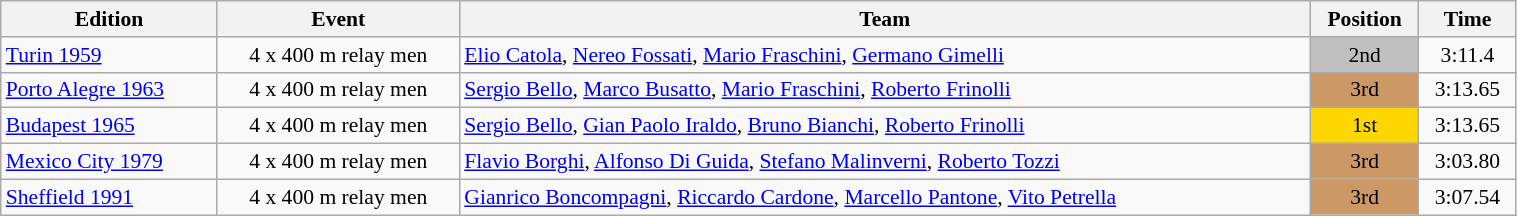<table class="wikitable" width=80% style="font-size:90%; text-align:center;">
<tr>
<th>Edition</th>
<th>Event</th>
<th>Team</th>
<th>Position</th>
<th>Time</th>
</tr>
<tr>
<td align=left> <a href='#'>Turin 1959</a></td>
<td>4 x 400 m relay men</td>
<td align=left><a href='#'>Elio Catola</a>, <a href='#'>Nereo Fossati</a>, <a href='#'>Mario Fraschini</a>, <a href='#'>Germano Gimelli</a></td>
<td bgcolor=silver>2nd</td>
<td>3:11.4</td>
</tr>
<tr>
<td align=left> <a href='#'>Porto Alegre 1963</a></td>
<td>4 x 400 m relay men</td>
<td align=left><a href='#'>Sergio Bello</a>, <a href='#'>Marco Busatto</a>, <a href='#'>Mario Fraschini</a>, <a href='#'>Roberto Frinolli</a></td>
<td bgcolor=cc9966>3rd</td>
<td>3:13.65</td>
</tr>
<tr>
<td align=left> <a href='#'>Budapest 1965</a></td>
<td>4 x 400 m relay men</td>
<td align=left><a href='#'>Sergio Bello</a>, <a href='#'>Gian Paolo Iraldo</a>, <a href='#'>Bruno Bianchi</a>, <a href='#'>Roberto Frinolli</a></td>
<td bgcolor=gold>1st</td>
<td>3:13.65</td>
</tr>
<tr>
<td align=left> <a href='#'>Mexico City 1979</a></td>
<td>4 x 400 m relay men</td>
<td align=left><a href='#'>Flavio Borghi</a>, <a href='#'>Alfonso Di Guida</a>, <a href='#'>Stefano Malinverni</a>, <a href='#'>Roberto Tozzi</a></td>
<td bgcolor=cc9966>3rd</td>
<td>3:03.80</td>
</tr>
<tr>
<td align=left> <a href='#'>Sheffield 1991</a></td>
<td>4 x 400 m relay men</td>
<td align=left><a href='#'>Gianrico Boncompagni</a>, <a href='#'>Riccardo Cardone</a>, <a href='#'>Marcello Pantone</a>, <a href='#'>Vito Petrella</a></td>
<td bgcolor=cc9966>3rd</td>
<td>3:07.54</td>
</tr>
</table>
